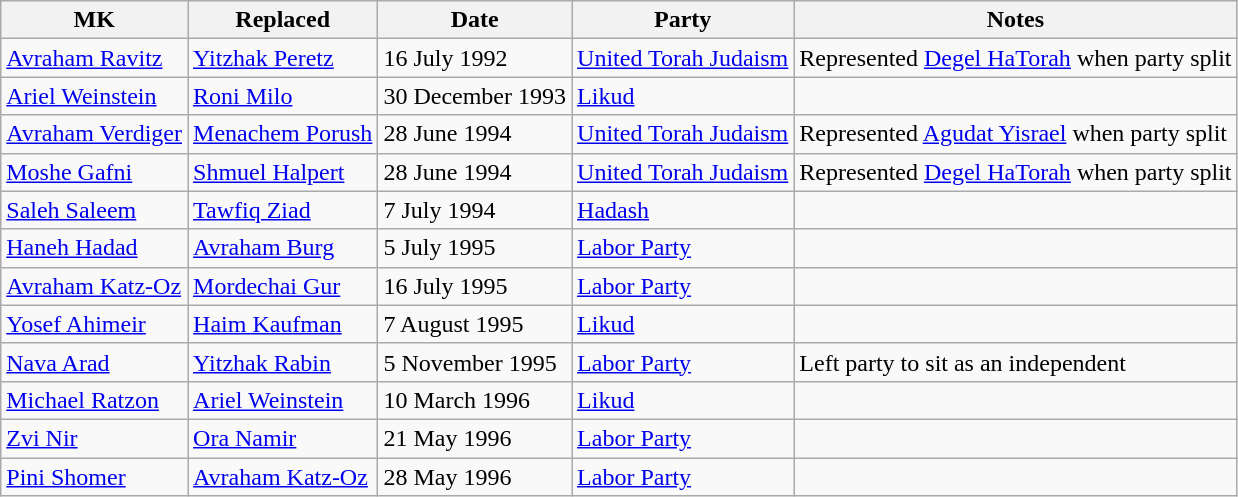<table class="sort wikitable sortable" style="text-align:left">
<tr>
<th>MK</th>
<th>Replaced</th>
<th>Date</th>
<th>Party</th>
<th>Notes</th>
</tr>
<tr>
<td><a href='#'>Avraham Ravitz</a></td>
<td><a href='#'>Yitzhak Peretz</a></td>
<td>16 July 1992</td>
<td><a href='#'>United Torah Judaism</a></td>
<td>Represented <a href='#'>Degel HaTorah</a> when party split</td>
</tr>
<tr>
<td><a href='#'>Ariel Weinstein</a></td>
<td><a href='#'>Roni Milo</a></td>
<td>30 December 1993</td>
<td><a href='#'>Likud</a></td>
<td></td>
</tr>
<tr>
<td><a href='#'>Avraham Verdiger</a></td>
<td><a href='#'>Menachem Porush</a></td>
<td>28 June 1994</td>
<td><a href='#'>United Torah Judaism</a></td>
<td>Represented <a href='#'>Agudat Yisrael</a> when party split</td>
</tr>
<tr>
<td><a href='#'>Moshe Gafni</a></td>
<td><a href='#'>Shmuel Halpert</a></td>
<td>28 June 1994</td>
<td><a href='#'>United Torah Judaism</a></td>
<td>Represented <a href='#'>Degel HaTorah</a> when party split</td>
</tr>
<tr>
<td><a href='#'>Saleh Saleem</a></td>
<td><a href='#'>Tawfiq Ziad</a></td>
<td>7 July 1994</td>
<td><a href='#'>Hadash</a></td>
<td></td>
</tr>
<tr>
<td><a href='#'>Haneh Hadad</a></td>
<td><a href='#'>Avraham Burg</a></td>
<td>5 July 1995</td>
<td><a href='#'>Labor Party</a></td>
<td></td>
</tr>
<tr>
<td><a href='#'>Avraham Katz-Oz</a></td>
<td><a href='#'>Mordechai Gur</a></td>
<td>16 July 1995</td>
<td><a href='#'>Labor Party</a></td>
<td></td>
</tr>
<tr>
<td><a href='#'>Yosef Ahimeir</a></td>
<td><a href='#'>Haim Kaufman</a></td>
<td>7 August 1995</td>
<td><a href='#'>Likud</a></td>
<td></td>
</tr>
<tr>
<td><a href='#'>Nava Arad</a></td>
<td><a href='#'>Yitzhak Rabin</a></td>
<td>5 November 1995</td>
<td><a href='#'>Labor Party</a></td>
<td>Left party to sit as an independent</td>
</tr>
<tr>
<td><a href='#'>Michael Ratzon</a></td>
<td><a href='#'>Ariel Weinstein</a></td>
<td>10 March 1996</td>
<td><a href='#'>Likud</a></td>
<td></td>
</tr>
<tr>
<td><a href='#'>Zvi Nir</a></td>
<td><a href='#'>Ora Namir</a></td>
<td>21 May 1996</td>
<td><a href='#'>Labor Party</a></td>
<td></td>
</tr>
<tr>
<td><a href='#'>Pini Shomer</a></td>
<td><a href='#'>Avraham Katz-Oz</a></td>
<td>28 May 1996</td>
<td><a href='#'>Labor Party</a></td>
<td></td>
</tr>
</table>
